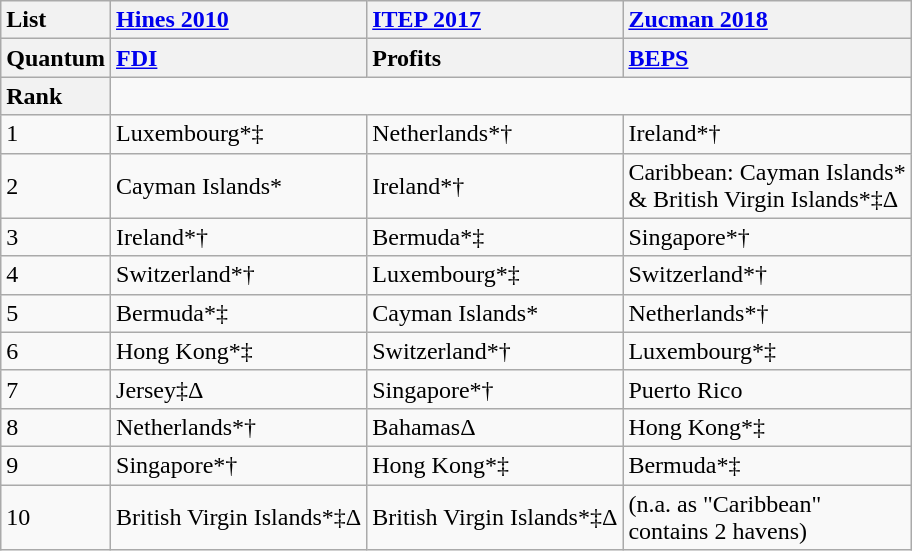<table class="wikitable">
<tr>
<th style="text-align:left">List</th>
<th style="text-align:left"><a href='#'>Hines 2010</a></th>
<th style=";text-align:left"><a href='#'>ITEP 2017</a></th>
<th style=";text-align:left"><a href='#'>Zucman 2018</a></th>
</tr>
<tr>
<th style="text-align:left">Quantum</th>
<th style="text-align:left"><a href='#'>FDI</a></th>
<th style=";text-align:left">Profits</th>
<th style=";text-align:left"><a href='#'>BEPS</a></th>
</tr>
<tr>
<th style="text-align:left">Rank</th>
</tr>
<tr>
<td>1</td>
<td align="left">Luxembourg*‡</td>
<td>Netherlands*†</td>
<td>Ireland*†</td>
</tr>
<tr>
<td>2</td>
<td align="left">Cayman Islands*</td>
<td>Ireland*†</td>
<td>Caribbean: Cayman Islands*<br>& British Virgin Islands*‡Δ</td>
</tr>
<tr>
<td>3</td>
<td align="left">Ireland*†</td>
<td>Bermuda*‡</td>
<td>Singapore*†</td>
</tr>
<tr>
<td>4</td>
<td align="left">Switzerland*†</td>
<td>Luxembourg*‡</td>
<td>Switzerland*†</td>
</tr>
<tr>
<td>5</td>
<td align="left">Bermuda*‡</td>
<td>Cayman Islands*</td>
<td>Netherlands*†</td>
</tr>
<tr>
<td>6</td>
<td align="left">Hong Kong*‡</td>
<td>Switzerland*†</td>
<td>Luxembourg*‡</td>
</tr>
<tr>
<td>7</td>
<td align="left">Jersey‡Δ</td>
<td>Singapore*†</td>
<td>Puerto Rico</td>
</tr>
<tr>
<td>8</td>
<td align="left">Netherlands*†</td>
<td>BahamasΔ</td>
<td>Hong Kong*‡</td>
</tr>
<tr>
<td>9</td>
<td align="left">Singapore*†</td>
<td>Hong Kong*‡</td>
<td>Bermuda*‡</td>
</tr>
<tr>
<td>10</td>
<td align="left">British Virgin Islands*‡Δ</td>
<td>British Virgin Islands*‡Δ</td>
<td>(n.a. as "Caribbean"<br>contains 2 havens)</td>
</tr>
</table>
